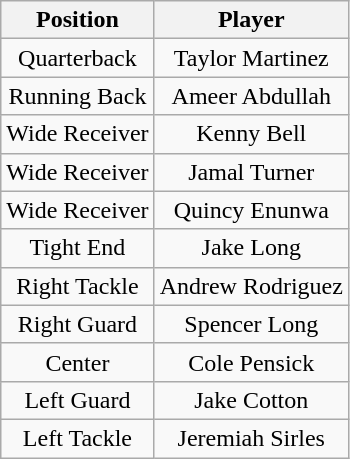<table class="wikitable" style="text-align: center;">
<tr>
<th>Position</th>
<th>Player</th>
</tr>
<tr>
<td>Quarterback</td>
<td>Taylor Martinez</td>
</tr>
<tr>
<td>Running Back</td>
<td>Ameer Abdullah</td>
</tr>
<tr>
<td>Wide Receiver</td>
<td>Kenny Bell</td>
</tr>
<tr>
<td>Wide Receiver</td>
<td>Jamal Turner</td>
</tr>
<tr>
<td>Wide Receiver</td>
<td>Quincy Enunwa</td>
</tr>
<tr>
<td>Tight End</td>
<td>Jake Long</td>
</tr>
<tr>
<td>Right Tackle</td>
<td>Andrew Rodriguez</td>
</tr>
<tr>
<td>Right Guard</td>
<td>Spencer Long</td>
</tr>
<tr>
<td>Center</td>
<td>Cole Pensick</td>
</tr>
<tr>
<td>Left Guard</td>
<td>Jake Cotton</td>
</tr>
<tr>
<td>Left Tackle</td>
<td>Jeremiah Sirles</td>
</tr>
</table>
